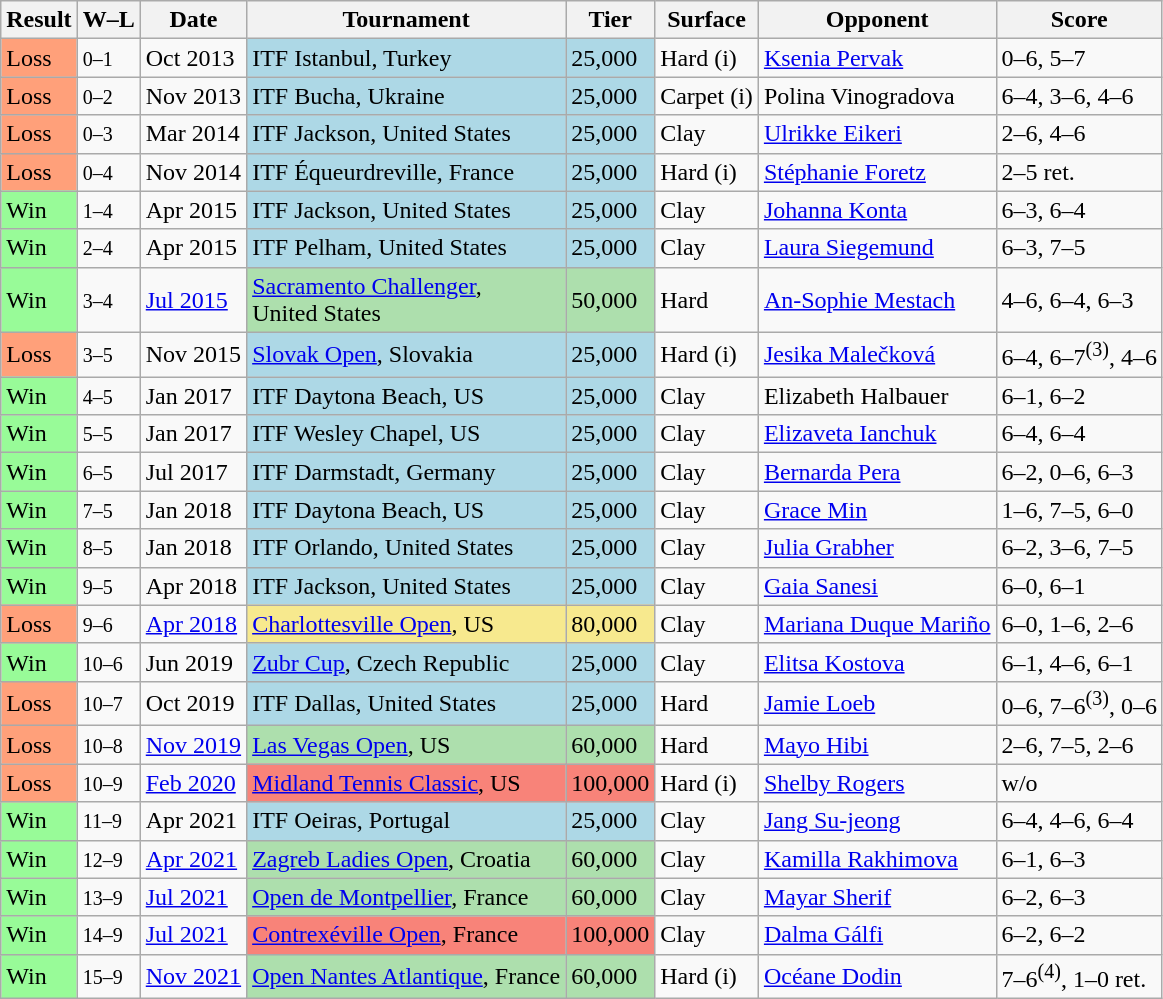<table class="sortable wikitable">
<tr>
<th>Result</th>
<th class="unsortable">W–L</th>
<th>Date</th>
<th>Tournament</th>
<th>Tier</th>
<th>Surface</th>
<th>Opponent</th>
<th class="unsortable">Score</th>
</tr>
<tr>
<td style="background:#ffa07a;">Loss</td>
<td><small>0–1</small></td>
<td>Oct 2013</td>
<td bgcolor=lightblue>ITF Istanbul, Turkey</td>
<td bgcolor=lightblue>25,000</td>
<td>Hard (i)</td>
<td> <a href='#'>Ksenia Pervak</a></td>
<td>0–6, 5–7</td>
</tr>
<tr>
<td style="background:#ffa07a;">Loss</td>
<td><small>0–2</small></td>
<td>Nov 2013</td>
<td bgcolor=lightblue>ITF Bucha, Ukraine</td>
<td bgcolor=lightblue>25,000</td>
<td>Carpet (i)</td>
<td> Polina Vinogradova</td>
<td>6–4, 3–6, 4–6</td>
</tr>
<tr>
<td style="background:#ffa07a;">Loss</td>
<td><small>0–3</small></td>
<td>Mar 2014</td>
<td bgcolor=lightblue>ITF Jackson, United States</td>
<td bgcolor=lightblue>25,000</td>
<td>Clay</td>
<td> <a href='#'>Ulrikke Eikeri</a></td>
<td>2–6, 4–6</td>
</tr>
<tr>
<td style="background:#ffa07a;">Loss</td>
<td><small>0–4</small></td>
<td>Nov 2014</td>
<td bgcolor=lightblue>ITF Équeurdreville, France</td>
<td bgcolor=lightblue>25,000</td>
<td>Hard (i)</td>
<td> <a href='#'>Stéphanie Foretz</a></td>
<td>2–5 ret.</td>
</tr>
<tr>
<td style="background:#98fb98;">Win</td>
<td><small>1–4</small></td>
<td>Apr 2015</td>
<td bgcolor=lightblue>ITF Jackson, United States</td>
<td bgcolor=lightblue>25,000</td>
<td>Clay</td>
<td> <a href='#'>Johanna Konta</a></td>
<td>6–3, 6–4</td>
</tr>
<tr>
<td style="background:#98fb98;">Win</td>
<td><small>2–4</small></td>
<td>Apr 2015</td>
<td bgcolor=lightblue>ITF Pelham, United States</td>
<td bgcolor=lightblue>25,000</td>
<td>Clay</td>
<td> <a href='#'>Laura Siegemund</a></td>
<td>6–3, 7–5</td>
</tr>
<tr>
<td style="background:#98fb98;">Win</td>
<td><small>3–4</small></td>
<td><a href='#'>Jul 2015</a></td>
<td style="background:#addfad;"><a href='#'>Sacramento Challenger</a>, <br>United States</td>
<td style="background:#addfad;">50,000</td>
<td>Hard</td>
<td> <a href='#'>An-Sophie Mestach</a></td>
<td>4–6, 6–4, 6–3</td>
</tr>
<tr>
<td style="background:#ffa07a;">Loss</td>
<td><small>3–5</small></td>
<td>Nov 2015</td>
<td bgcolor=lightblue><a href='#'>Slovak Open</a>, Slovakia</td>
<td bgcolor=lightblue>25,000</td>
<td>Hard (i)</td>
<td> <a href='#'>Jesika Malečková</a></td>
<td>6–4, 6–7<sup>(3)</sup>, 4–6</td>
</tr>
<tr>
<td style="background:#98fb98;">Win</td>
<td><small>4–5</small></td>
<td>Jan 2017</td>
<td bgcolor=lightblue>ITF Daytona Beach, US</td>
<td bgcolor=lightblue>25,000</td>
<td>Clay</td>
<td> Elizabeth Halbauer</td>
<td>6–1, 6–2</td>
</tr>
<tr>
<td style="background:#98fb98;">Win</td>
<td><small>5–5</small></td>
<td>Jan 2017</td>
<td bgcolor=lightblue>ITF Wesley Chapel, US</td>
<td bgcolor=lightblue>25,000</td>
<td>Clay</td>
<td> <a href='#'>Elizaveta Ianchuk</a></td>
<td>6–4, 6–4</td>
</tr>
<tr>
<td style="background:#98fb98;">Win</td>
<td><small>6–5</small></td>
<td>Jul 2017</td>
<td bgcolor=lightblue>ITF Darmstadt, Germany</td>
<td bgcolor=lightblue>25,000</td>
<td>Clay</td>
<td> <a href='#'>Bernarda Pera</a></td>
<td>6–2, 0–6, 6–3</td>
</tr>
<tr>
<td style="background:#98fb98;">Win</td>
<td><small>7–5</small></td>
<td>Jan 2018</td>
<td bgcolor=lightblue>ITF Daytona Beach, US</td>
<td bgcolor=lightblue>25,000</td>
<td>Clay</td>
<td> <a href='#'>Grace Min</a></td>
<td>1–6, 7–5, 6–0</td>
</tr>
<tr>
<td style="background:#98fb98;">Win</td>
<td><small>8–5</small></td>
<td>Jan 2018</td>
<td bgcolor=lightblue>ITF Orlando, United States</td>
<td bgcolor=lightblue>25,000</td>
<td>Clay</td>
<td> <a href='#'>Julia Grabher</a></td>
<td>6–2, 3–6, 7–5</td>
</tr>
<tr>
<td style="background:#98fb98;">Win</td>
<td><small>9–5</small></td>
<td>Apr 2018</td>
<td bgcolor=lightblue>ITF Jackson, United States</td>
<td bgcolor=lightblue>25,000</td>
<td>Clay</td>
<td> <a href='#'>Gaia Sanesi</a></td>
<td>6–0, 6–1</td>
</tr>
<tr>
<td style="background:#ffa07a;">Loss</td>
<td><small>9–6</small></td>
<td><a href='#'>Apr 2018</a></td>
<td style="background:#f7e98e;"><a href='#'>Charlottesville Open</a>, US</td>
<td style="background:#f7e98e;">80,000</td>
<td>Clay</td>
<td> <a href='#'>Mariana Duque Mariño</a></td>
<td>6–0, 1–6, 2–6</td>
</tr>
<tr>
<td style="background:#98fb98;">Win</td>
<td><small>10–6</small></td>
<td>Jun 2019</td>
<td bgcolor=lightblue><a href='#'>Zubr Cup</a>, Czech Republic</td>
<td bgcolor=lightblue>25,000</td>
<td>Clay</td>
<td> <a href='#'>Elitsa Kostova</a></td>
<td>6–1, 4–6, 6–1</td>
</tr>
<tr>
<td style="background:#ffa07a;">Loss</td>
<td><small>10–7</small></td>
<td>Oct 2019</td>
<td bgcolor=lightblue>ITF Dallas, United States</td>
<td bgcolor=lightblue>25,000</td>
<td>Hard</td>
<td> <a href='#'>Jamie Loeb</a></td>
<td>0–6, 7–6<sup>(3)</sup>, 0–6</td>
</tr>
<tr>
<td style="background:#ffa07a;">Loss</td>
<td><small>10–8</small></td>
<td><a href='#'>Nov 2019</a></td>
<td style="background:#addfad;"><a href='#'>Las Vegas Open</a>, US</td>
<td style="background:#addfad;">60,000</td>
<td>Hard</td>
<td> <a href='#'>Mayo Hibi</a></td>
<td>2–6, 7–5, 2–6</td>
</tr>
<tr>
<td style="background:#ffa07a;">Loss</td>
<td><small>10–9</small></td>
<td><a href='#'>Feb 2020</a></td>
<td style="background:#f88379;"><a href='#'>Midland Tennis Classic</a>, US</td>
<td style="background:#f88379;">100,000</td>
<td>Hard (i)</td>
<td> <a href='#'>Shelby Rogers</a></td>
<td>w/o</td>
</tr>
<tr>
<td style="background:#98fb98;">Win</td>
<td><small>11–9</small></td>
<td>Apr 2021</td>
<td bgcolor=lightblue>ITF Oeiras, Portugal</td>
<td bgcolor=lightblue>25,000</td>
<td>Clay</td>
<td> <a href='#'>Jang Su-jeong</a></td>
<td>6–4, 4–6, 6–4</td>
</tr>
<tr>
<td style="background:#98fb98;">Win</td>
<td><small>12–9</small></td>
<td><a href='#'>Apr 2021</a></td>
<td style="background:#addfad;"><a href='#'>Zagreb Ladies Open</a>, Croatia</td>
<td style="background:#addfad;">60,000</td>
<td>Clay</td>
<td> <a href='#'>Kamilla Rakhimova</a></td>
<td>6–1, 6–3</td>
</tr>
<tr>
<td style="background:#98fb98;">Win</td>
<td><small>13–9</small></td>
<td><a href='#'>Jul 2021</a></td>
<td style="background:#addfad;"><a href='#'>Open de Montpellier</a>, France</td>
<td style="background:#addfad;">60,000</td>
<td>Clay</td>
<td> <a href='#'>Mayar Sherif</a></td>
<td>6–2, 6–3</td>
</tr>
<tr>
<td style="background:#98fb98;">Win</td>
<td><small>14–9</small></td>
<td><a href='#'>Jul 2021</a></td>
<td bgcolor=f88379><a href='#'>Contrexéville Open</a>, France</td>
<td bgcolor=f88379>100,000</td>
<td>Clay</td>
<td> <a href='#'>Dalma Gálfi</a></td>
<td>6–2, 6–2</td>
</tr>
<tr>
<td bgcolor=98FB98>Win</td>
<td><small>15–9</small></td>
<td><a href='#'>Nov 2021</a></td>
<td style="background:#addfad;"><a href='#'>Open Nantes Atlantique</a>, France</td>
<td style="background:#addfad;">60,000</td>
<td>Hard (i)</td>
<td> <a href='#'>Océane Dodin</a></td>
<td>7–6<sup>(4)</sup>, 1–0 ret.</td>
</tr>
</table>
